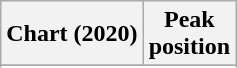<table class="wikitable sortable plainrowheaders" style="text-align:center">
<tr>
<th scope="col">Chart (2020)</th>
<th scope="col">Peak<br>position</th>
</tr>
<tr>
</tr>
<tr>
</tr>
<tr>
</tr>
</table>
